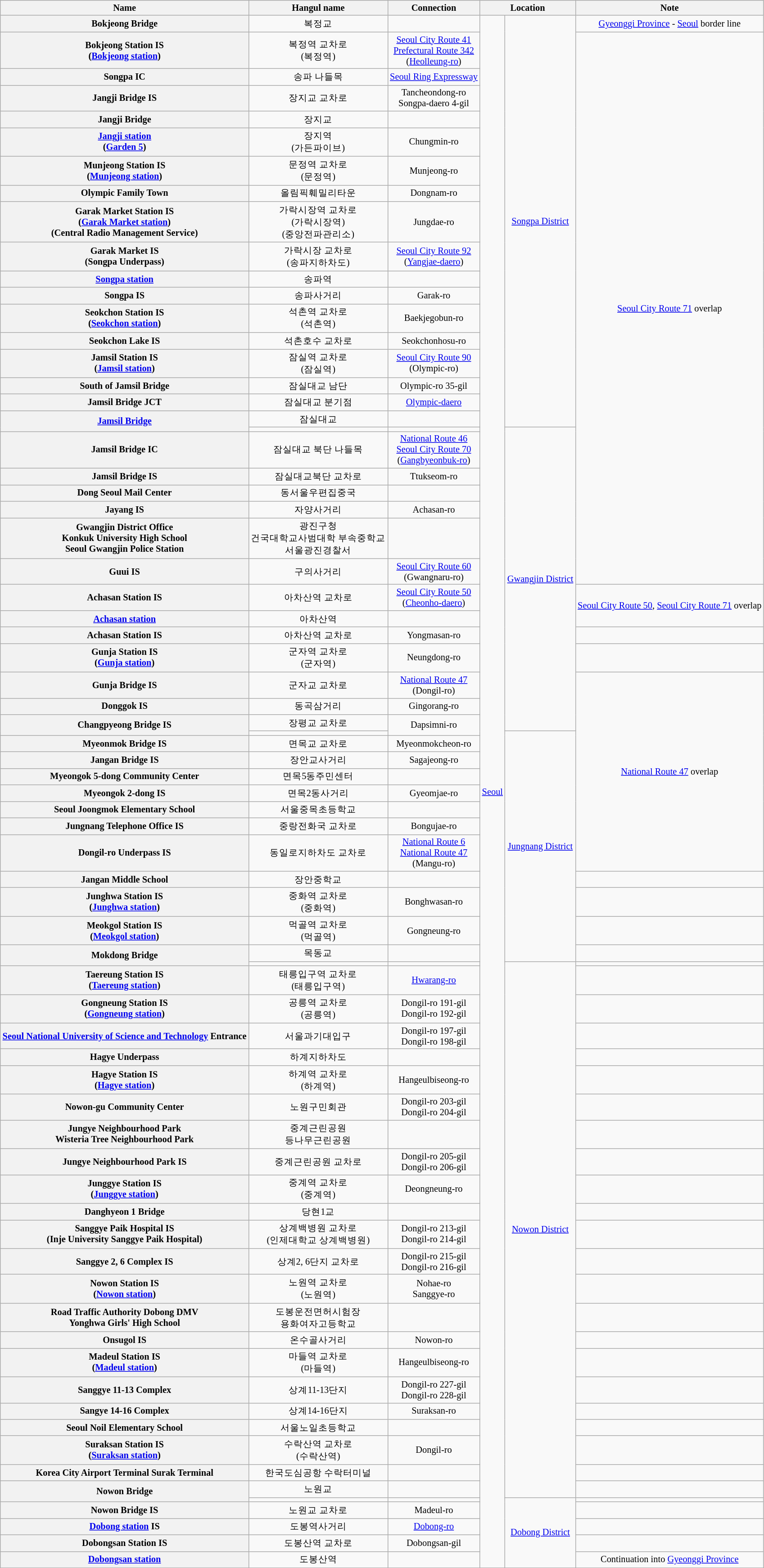<table class="wikitable" style="font-size: 85%; text-align: center;">
<tr>
<th>Name</th>
<th>Hangul name</th>
<th>Connection</th>
<th colspan="2">Location</th>
<th>Note</th>
</tr>
<tr>
<th>Bokjeong Bridge</th>
<td>복정교</td>
<td></td>
<td rowspan=72><a href='#'>Seoul</a></td>
<td rowspan=18><a href='#'>Songpa District</a></td>
<td><a href='#'>Gyeonggi Province</a> - <a href='#'>Seoul</a> border line</td>
</tr>
<tr>
<th>Bokjeong Station IS<br>(<a href='#'>Bokjeong station</a>)</th>
<td>복정역 교차로<br>(복정역)</td>
<td><a href='#'>Seoul City Route 41</a><br><a href='#'>Prefectural Route 342</a><br>(<a href='#'>Heolleung-ro</a>)</td>
<td rowspan=24><a href='#'>Seoul City Route 71</a> overlap</td>
</tr>
<tr>
<th>Songpa IC</th>
<td>송파 나들목</td>
<td><a href='#'>Seoul Ring Expressway</a></td>
</tr>
<tr>
<th>Jangji Bridge IS</th>
<td>장지교 교차로</td>
<td>Tancheondong-ro<br>Songpa-daero 4-gil</td>
</tr>
<tr>
<th>Jangji Bridge</th>
<td>장지교</td>
<td></td>
</tr>
<tr>
<th><a href='#'>Jangji station</a><br>(<a href='#'>Garden 5</a>)</th>
<td>장지역<br>(가든파이브)</td>
<td>Chungmin-ro</td>
</tr>
<tr>
<th>Munjeong Station IS<br>(<a href='#'>Munjeong station</a>)</th>
<td>문정역 교차로<br>(문정역)</td>
<td>Munjeong-ro</td>
</tr>
<tr>
<th>Olympic Family Town</th>
<td>올림픽훼밀리타운</td>
<td>Dongnam-ro</td>
</tr>
<tr>
<th>Garak Market Station IS<br>(<a href='#'>Garak Market station</a>)<br>(Central Radio Management Service)</th>
<td>가락시장역 교차로<br>(가락시장역)<br>(중앙전파관리소)</td>
<td>Jungdae-ro</td>
</tr>
<tr>
<th>Garak Market IS<br>(Songpa Underpass)</th>
<td>가락시장 교차로<br>(송파지하차도)</td>
<td><a href='#'>Seoul City Route 92</a><br>(<a href='#'>Yangjae-daero</a>)</td>
</tr>
<tr>
<th><a href='#'>Songpa station</a></th>
<td>송파역</td>
<td></td>
</tr>
<tr>
<th>Songpa IS</th>
<td>송파사거리</td>
<td>Garak-ro</td>
</tr>
<tr>
<th>Seokchon Station IS<br>(<a href='#'>Seokchon station</a>)</th>
<td>석촌역 교차로<br>(석촌역)</td>
<td>Baekjegobun-ro</td>
</tr>
<tr>
<th>Seokchon Lake IS</th>
<td>석촌호수 교차로</td>
<td>Seokchonhosu-ro</td>
</tr>
<tr>
<th>Jamsil Station IS<br>(<a href='#'>Jamsil station</a>)</th>
<td>잠실역 교차로<br>(잠실역)</td>
<td><a href='#'>Seoul City Route 90</a><br>(Olympic-ro)</td>
</tr>
<tr>
<th>South of Jamsil Bridge</th>
<td>잠실대교 남단</td>
<td>Olympic-ro 35-gil</td>
</tr>
<tr>
<th>Jamsil Bridge JCT</th>
<td>잠실대교 분기점</td>
<td><a href='#'>Olympic-daero</a></td>
</tr>
<tr>
<th rowspan=2><a href='#'>Jamsil Bridge</a></th>
<td>잠실대교</td>
<td></td>
</tr>
<tr>
<td></td>
<td></td>
<td rowspan=14><a href='#'>Gwangjin District</a></td>
</tr>
<tr>
<th>Jamsil Bridge IC</th>
<td>잠실대교 북단 나들목</td>
<td><a href='#'>National Route 46</a><br><a href='#'>Seoul City Route 70</a><br>(<a href='#'>Gangbyeonbuk-ro</a>)</td>
</tr>
<tr>
<th>Jamsil Bridge IS</th>
<td>잠실대교북단 교차로</td>
<td>Ttukseom-ro</td>
</tr>
<tr>
<th>Dong Seoul Mail Center</th>
<td>동서울우편집중국</td>
<td></td>
</tr>
<tr>
<th>Jayang IS</th>
<td>자양사거리</td>
<td>Achasan-ro</td>
</tr>
<tr>
<th>Gwangjin District Office<br>Konkuk University High School<br>Seoul Gwangjin Police Station</th>
<td>광진구청<br>건국대학교사범대학 부속중학교<br>서울광진경찰서</td>
<td></td>
</tr>
<tr>
<th>Guui IS</th>
<td>구의사거리</td>
<td><a href='#'>Seoul City Route 60</a><br>(Gwangnaru-ro)</td>
</tr>
<tr>
<th>Achasan Station IS</th>
<td>아차산역 교차로</td>
<td><a href='#'>Seoul City Route 50</a><br>(<a href='#'>Cheonho-daero</a>)</td>
<td rowspan=2><a href='#'>Seoul City Route 50</a>, <a href='#'>Seoul City Route 71</a> overlap</td>
</tr>
<tr>
<th><a href='#'>Achasan station</a></th>
<td>아차산역</td>
<td></td>
</tr>
<tr>
<th>Achasan Station IS</th>
<td>아차산역 교차로</td>
<td>Yongmasan-ro</td>
<td></td>
</tr>
<tr>
<th>Gunja Station IS<br>(<a href='#'>Gunja station</a>)</th>
<td>군자역 교차로<br>(군자역)</td>
<td>Neungdong-ro</td>
<td></td>
</tr>
<tr>
<th>Gunja Bridge IS</th>
<td>군자교 교차로</td>
<td><a href='#'>National Route 47</a><br>(Dongil-ro)</td>
<td rowspan=11><a href='#'>National Route 47</a> overlap</td>
</tr>
<tr>
<th>Donggok IS</th>
<td>동곡삼거리</td>
<td>Gingorang-ro</td>
</tr>
<tr>
<th rowspan=2>Changpyeong Bridge IS</th>
<td>장평교 교차로</td>
<td rowspan=2>Dapsimni-ro</td>
</tr>
<tr>
<td></td>
<td rowspan=12><a href='#'>Jungnang District</a></td>
</tr>
<tr>
<th>Myeonmok Bridge IS</th>
<td>면목교 교차로</td>
<td>Myeonmokcheon-ro</td>
</tr>
<tr>
<th>Jangan Bridge IS</th>
<td>장안교사거리</td>
<td>Sagajeong-ro</td>
</tr>
<tr>
<th>Myeongok 5-dong Community Center</th>
<td>면목5동주민센터</td>
<td></td>
</tr>
<tr>
<th>Myeongok 2-dong IS</th>
<td>면목2동사거리</td>
<td>Gyeomjae-ro</td>
</tr>
<tr>
<th>Seoul Joongmok Elementary School</th>
<td>서울중목초등학교</td>
<td></td>
</tr>
<tr>
<th>Jungnang Telephone Office IS</th>
<td>중랑전화국 교차로</td>
<td>Bongujae-ro</td>
</tr>
<tr>
<th>Dongil-ro Underpass IS</th>
<td>동일로지하차도 교차로</td>
<td><a href='#'>National Route 6</a><br><a href='#'>National Route 47</a><br>(Mangu-ro)</td>
</tr>
<tr>
<th>Jangan Middle School</th>
<td>장안중학교</td>
<td></td>
<td></td>
</tr>
<tr>
<th>Junghwa Station IS<br>(<a href='#'>Junghwa station</a>)</th>
<td>중화역 교차로<br>(중화역)</td>
<td>Bonghwasan-ro</td>
<td></td>
</tr>
<tr>
<th>Meokgol Station IS<br>(<a href='#'>Meokgol station</a>)</th>
<td>먹골역 교차로<br>(먹골역)</td>
<td>Gongneung-ro</td>
<td></td>
</tr>
<tr>
<th rowspan=2>Mokdong Bridge</th>
<td>목동교</td>
<td></td>
<td></td>
</tr>
<tr>
<td></td>
<td></td>
<td rowspan=23><a href='#'>Nowon District</a></td>
<td></td>
</tr>
<tr>
<th>Taereung Station IS<br>(<a href='#'>Taereung station</a>)</th>
<td>태릉입구역 교차로<br>(태릉입구역)</td>
<td><a href='#'>Hwarang-ro</a></td>
<td></td>
</tr>
<tr>
<th>Gongneung Station IS<br>(<a href='#'>Gongneung station</a>)</th>
<td>공릉역 교차로<br>(공릉역)</td>
<td>Dongil-ro 191-gil<br>Dongil-ro 192-gil</td>
<td></td>
</tr>
<tr>
<th><a href='#'>Seoul National University of Science and Technology</a> Entrance</th>
<td>서울과기대입구</td>
<td>Dongil-ro 197-gil<br>Dongil-ro 198-gil</td>
<td></td>
</tr>
<tr>
<th>Hagye Underpass</th>
<td>하계지하차도</td>
<td></td>
<td></td>
</tr>
<tr>
<th>Hagye Station IS<br>(<a href='#'>Hagye station</a>)</th>
<td>하계역 교차로<br>(하계역)</td>
<td>Hangeulbiseong-ro</td>
<td></td>
</tr>
<tr>
<th>Nowon-gu Community Center</th>
<td>노원구민회관</td>
<td>Dongil-ro 203-gil<br>Dongil-ro 204-gil</td>
<td></td>
</tr>
<tr>
<th>Jungye Neighbourhood Park<br>Wisteria Tree Neighbourhood Park</th>
<td>중계근린공원<br>등나무근린공원</td>
<td></td>
<td></td>
</tr>
<tr>
<th>Jungye Neighbourhood Park IS</th>
<td>중계근린공원 교차로</td>
<td>Dongil-ro 205-gil<br>Dongil-ro 206-gil</td>
<td></td>
</tr>
<tr>
<th>Junggye Station IS<br>(<a href='#'>Junggye station</a>)</th>
<td>중계역 교차로<br>(중계역)</td>
<td>Deongneung-ro</td>
<td></td>
</tr>
<tr>
<th>Danghyeon 1 Bridge</th>
<td>당현1교</td>
<td></td>
<td></td>
</tr>
<tr>
<th>Sanggye Paik Hospital IS<br>(Inje University Sanggye Paik Hospital)</th>
<td>상계백병원 교차로<br>(인제대학교 상계백병원)</td>
<td>Dongil-ro 213-gil<br>Dongil-ro 214-gil</td>
<td></td>
</tr>
<tr>
<th>Sanggye 2, 6 Complex IS</th>
<td>상계2, 6단지 교차로</td>
<td>Dongil-ro 215-gil<br>Dongil-ro 216-gil</td>
<td></td>
</tr>
<tr>
<th>Nowon Station IS<br>(<a href='#'>Nowon station</a>)</th>
<td>노원역 교차로<br>(노원역)</td>
<td>Nohae-ro<br>Sanggye-ro</td>
<td></td>
</tr>
<tr>
<th>Road Traffic Authority Dobong DMV<br>Yonghwa Girls' High School</th>
<td>도봉운전면허시험장<br>용화여자고등학교</td>
<td></td>
<td></td>
</tr>
<tr>
<th>Onsugol IS</th>
<td>온수골사거리</td>
<td>Nowon-ro</td>
<td></td>
</tr>
<tr>
<th>Madeul Station IS<br>(<a href='#'>Madeul station</a>)</th>
<td>마들역 교차로<br>(마들역)</td>
<td>Hangeulbiseong-ro</td>
<td></td>
</tr>
<tr>
<th>Sanggye 11-13 Complex</th>
<td>상계11-13단지</td>
<td>Dongil-ro 227-gil<br>Dongil-ro 228-gil</td>
<td></td>
</tr>
<tr>
<th>Sangye 14-16 Complex</th>
<td>상계14-16단지</td>
<td>Suraksan-ro</td>
<td></td>
</tr>
<tr>
<th>Seoul Noil Elementary School</th>
<td>서울노일초등학교</td>
<td></td>
<td></td>
</tr>
<tr>
<th>Suraksan Station IS<br>(<a href='#'>Suraksan station</a>)</th>
<td>수락산역 교차로<br>(수락산역)</td>
<td>Dongil-ro</td>
<td></td>
</tr>
<tr>
<th>Korea City Airport Terminal Surak Terminal</th>
<td>한국도심공항 수락터미널</td>
<td></td>
<td></td>
</tr>
<tr>
<th rowspan=2>Nowon Bridge</th>
<td>노원교</td>
<td></td>
<td></td>
</tr>
<tr>
<td></td>
<td></td>
<td rowspan=5><a href='#'>Dobong District</a></td>
<td></td>
</tr>
<tr>
<th>Nowon Bridge IS</th>
<td>노원교 교차로</td>
<td>Madeul-ro</td>
<td></td>
</tr>
<tr>
<th><a href='#'>Dobong station</a> IS</th>
<td>도봉역사거리</td>
<td><a href='#'>Dobong-ro</a></td>
<td></td>
</tr>
<tr>
<th>Dobongsan Station IS</th>
<td>도봉산역 교차로</td>
<td>Dobongsan-gil</td>
<td></td>
</tr>
<tr>
<th><a href='#'>Dobongsan station</a></th>
<td>도봉산역</td>
<td></td>
<td>Continuation into <a href='#'>Gyeonggi Province</a></td>
</tr>
<tr>
</tr>
</table>
